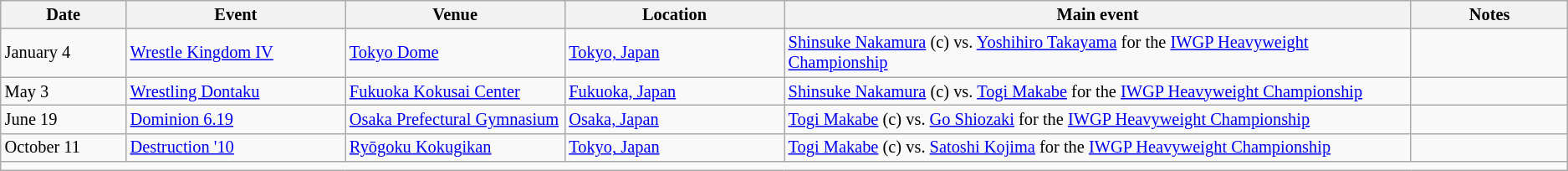<table class="sortable wikitable succession-box" style="font-size:85%;">
<tr>
<th width=8%>Date</th>
<th width=14%>Event</th>
<th width=14%>Venue</th>
<th width=14%>Location</th>
<th width=40%>Main event</th>
<th width=14%>Notes</th>
</tr>
<tr>
<td>January 4</td>
<td><a href='#'>Wrestle Kingdom IV</a></td>
<td><a href='#'>Tokyo Dome</a></td>
<td><a href='#'>Tokyo, Japan</a></td>
<td><a href='#'>Shinsuke Nakamura</a> (c) vs. <a href='#'>Yoshihiro Takayama</a> for the <a href='#'>IWGP Heavyweight Championship</a></td>
<td></td>
</tr>
<tr>
<td>May 3</td>
<td><a href='#'>Wrestling Dontaku</a></td>
<td><a href='#'>Fukuoka Kokusai Center</a></td>
<td><a href='#'>Fukuoka, Japan</a></td>
<td><a href='#'>Shinsuke Nakamura</a> (c) vs. <a href='#'>Togi Makabe</a> for the <a href='#'>IWGP Heavyweight Championship</a></td>
<td></td>
</tr>
<tr>
<td>June 19</td>
<td><a href='#'>Dominion 6.19</a></td>
<td><a href='#'>Osaka Prefectural Gymnasium</a></td>
<td><a href='#'>Osaka, Japan</a></td>
<td><a href='#'>Togi Makabe</a> (c) vs. <a href='#'>Go Shiozaki</a> for the <a href='#'>IWGP Heavyweight Championship</a></td>
<td></td>
</tr>
<tr>
<td>October 11</td>
<td><a href='#'>Destruction '10</a></td>
<td><a href='#'>Ryōgoku Kokugikan</a></td>
<td><a href='#'>Tokyo, Japan</a></td>
<td><a href='#'>Togi Makabe</a> (c)  vs. <a href='#'>Satoshi Kojima</a> for the <a href='#'>IWGP Heavyweight Championship</a></td>
<td></td>
</tr>
<tr>
<td colspan=6></td>
</tr>
</table>
